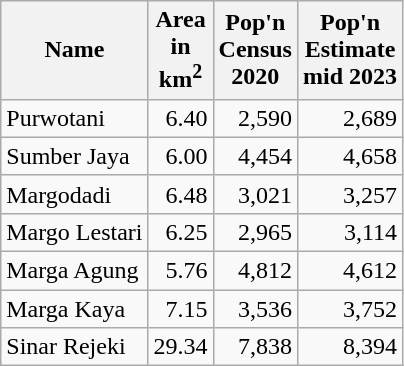<table class="sortable wikitable">
<tr>
<th>Name</th>
<th>Area <br> in<br>km<sup>2</sup></th>
<th>Pop'n<br>Census<br>2020</th>
<th>Pop'n<br>Estimate<br>mid 2023</th>
</tr>
<tr>
<td>Purwotani</td>
<td align="right">6.40</td>
<td align="right">2,590</td>
<td align="right">2,689</td>
</tr>
<tr>
<td>Sumber Jaya</td>
<td align="right">6.00</td>
<td align="right">4,454</td>
<td align="right">4,658</td>
</tr>
<tr>
<td>Margodadi</td>
<td align="right">6.48</td>
<td align="right">3,021</td>
<td align="right">3,257</td>
</tr>
<tr>
<td>Margo Lestari</td>
<td align="right">6.25</td>
<td align="right">2,965</td>
<td align="right">3,114</td>
</tr>
<tr>
<td>Marga Agung</td>
<td align="right">5.76</td>
<td align="right">4,812</td>
<td align="right">4,612</td>
</tr>
<tr>
<td>Marga Kaya</td>
<td align="right">7.15</td>
<td align="right">3,536</td>
<td align="right">3,752</td>
</tr>
<tr>
<td>Sinar Rejeki</td>
<td align="right">29.34</td>
<td align="right">7,838</td>
<td align="right">8,394</td>
</tr>
</table>
